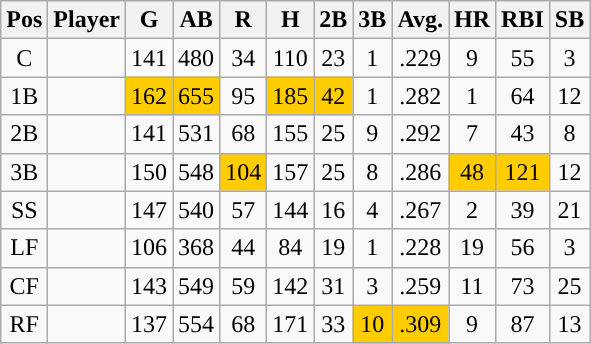<table class="wikitable sortable">
<tr>
<th>Pos</th>
<th>Player</th>
<th>G</th>
<th>AB</th>
<th>R</th>
<th>H</th>
<th>2B</th>
<th>3B</th>
<th>Avg.</th>
<th>HR</th>
<th>RBI</th>
<th>SB</th>
</tr>
<tr align="center">
<td>C</td>
<td></td>
<td>141</td>
<td>480</td>
<td>34</td>
<td>110</td>
<td>23</td>
<td>1</td>
<td>.229</td>
<td>9</td>
<td>55</td>
<td>3</td>
</tr>
<tr align="center">
<td>1B</td>
<td></td>
<td bgcolor="#FFCC00">162</td>
<td bgcolor="#FFCC00">655</td>
<td>95</td>
<td bgcolor="#FFCC00">185</td>
<td bgcolor="#FFCC00">42</td>
<td>1</td>
<td>.282</td>
<td>1</td>
<td>64</td>
<td>12</td>
</tr>
<tr align="center">
<td>2B</td>
<td></td>
<td>141</td>
<td>531</td>
<td>68</td>
<td>155</td>
<td>25</td>
<td>9</td>
<td>.292</td>
<td>7</td>
<td>43</td>
<td>8</td>
</tr>
<tr align="center">
<td>3B</td>
<td></td>
<td>150</td>
<td>548</td>
<td bgcolor="#FFCC00">104</td>
<td>157</td>
<td>25</td>
<td>8</td>
<td>.286</td>
<td bgcolor="#FFCC00">48</td>
<td bgcolor="#FFCC00">121</td>
<td>12</td>
</tr>
<tr align="center">
<td>SS</td>
<td></td>
<td>147</td>
<td>540</td>
<td>57</td>
<td>144</td>
<td>16</td>
<td>4</td>
<td>.267</td>
<td>2</td>
<td>39</td>
<td>21</td>
</tr>
<tr align="center">
<td>LF</td>
<td></td>
<td>106</td>
<td>368</td>
<td>44</td>
<td>84</td>
<td>19</td>
<td>1</td>
<td>.228</td>
<td>19</td>
<td>56</td>
<td>3</td>
</tr>
<tr align="center">
<td>CF</td>
<td></td>
<td>143</td>
<td>549</td>
<td>59</td>
<td>142</td>
<td>31</td>
<td>3</td>
<td>.259</td>
<td>11</td>
<td>73</td>
<td>25</td>
</tr>
<tr align="center">
<td>RF</td>
<td></td>
<td>137</td>
<td>554</td>
<td>68</td>
<td>171</td>
<td>33</td>
<td bgcolor="#FFCC00">10</td>
<td bgcolor="#FFCC00">.309</td>
<td>9</td>
<td>87</td>
<td>13</td>
</tr>
</table>
